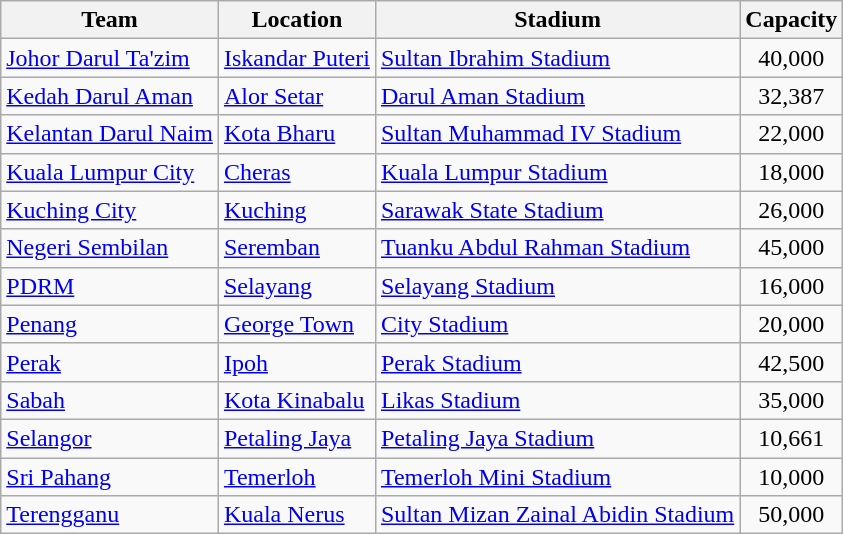<table class="wikitable sortable">
<tr>
<th>Team</th>
<th>Location</th>
<th>Stadium</th>
<th>Capacity</th>
</tr>
<tr>
<td><a href='#'>Johor Darul Ta'zim</a></td>
<td><a href='#'>Iskandar Puteri</a></td>
<td><a href='#'>Sultan Ibrahim Stadium</a></td>
<td align="center">40,000</td>
</tr>
<tr>
<td><a href='#'>Kedah Darul Aman</a></td>
<td><a href='#'>Alor Setar</a></td>
<td><a href='#'>Darul Aman Stadium</a></td>
<td align="center">32,387</td>
</tr>
<tr>
<td><a href='#'>Kelantan Darul Naim</a></td>
<td><a href='#'>Kota Bharu</a></td>
<td><a href='#'>Sultan Muhammad IV Stadium</a></td>
<td align="center">22,000</td>
</tr>
<tr>
<td><a href='#'>Kuala Lumpur City</a></td>
<td><a href='#'>Cheras</a></td>
<td><a href='#'>Kuala Lumpur Stadium</a></td>
<td align="center">18,000</td>
</tr>
<tr>
<td><a href='#'>Kuching City</a></td>
<td><a href='#'>Kuching</a></td>
<td><a href='#'>Sarawak State Stadium</a></td>
<td align="center">26,000</td>
</tr>
<tr>
<td><a href='#'>Negeri Sembilan</a></td>
<td><a href='#'>Seremban</a></td>
<td><a href='#'>Tuanku Abdul Rahman Stadium</a></td>
<td align="center">45,000</td>
</tr>
<tr>
<td><a href='#'>PDRM</a></td>
<td><a href='#'>Selayang</a></td>
<td><a href='#'>Selayang Stadium</a></td>
<td align="center">16,000</td>
</tr>
<tr>
<td><a href='#'>Penang</a></td>
<td><a href='#'>George Town</a></td>
<td><a href='#'>City Stadium</a></td>
<td align="center">20,000</td>
</tr>
<tr>
<td><a href='#'>Perak</a></td>
<td><a href='#'>Ipoh</a></td>
<td><a href='#'>Perak Stadium</a></td>
<td align="center">42,500</td>
</tr>
<tr>
<td><a href='#'>Sabah</a></td>
<td><a href='#'>Kota Kinabalu</a></td>
<td><a href='#'>Likas Stadium</a></td>
<td align="center">35,000</td>
</tr>
<tr>
<td><a href='#'>Selangor</a></td>
<td><a href='#'>Petaling Jaya</a></td>
<td><a href='#'>Petaling Jaya Stadium</a></td>
<td align="center">10,661</td>
</tr>
<tr>
<td><a href='#'>Sri Pahang</a></td>
<td><a href='#'>Temerloh</a></td>
<td><a href='#'>Temerloh Mini Stadium</a></td>
<td align="center">10,000</td>
</tr>
<tr>
<td><a href='#'>Terengganu</a></td>
<td><a href='#'>Kuala Nerus</a></td>
<td><a href='#'>Sultan Mizan Zainal Abidin Stadium</a></td>
<td align="center">50,000</td>
</tr>
</table>
